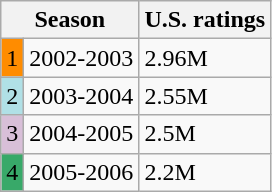<table class="wikitable">
<tr>
<th colspan="2">Season</th>
<th>U.S. ratings</th>
</tr>
<tr>
<td style="background:#FF8C00">1</td>
<td>2002-2003</td>
<td>2.96M</td>
</tr>
<tr>
<td style="background:#B0E0E6">2</td>
<td>2003-2004</td>
<td>2.55M</td>
</tr>
<tr>
<td style="background:#D8BFD8">3</td>
<td>2004-2005</td>
<td>2.5M</td>
</tr>
<tr>
<td style="background:#38A969">4</td>
<td>2005-2006</td>
<td>2.2M</td>
</tr>
</table>
